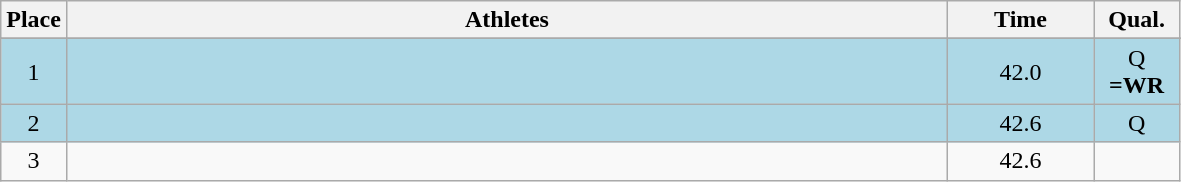<table class=wikitable style="text-align:center">
<tr>
<th width=20>Place</th>
<th width=580>Athletes</th>
<th width=90>Time</th>
<th width=50>Qual.</th>
</tr>
<tr>
</tr>
<tr bgcolor=lightblue>
<td>1</td>
<td align=left></td>
<td>42.0</td>
<td>Q <strong>=WR</strong></td>
</tr>
<tr bgcolor=lightblue>
<td>2</td>
<td align=left></td>
<td>42.6</td>
<td>Q</td>
</tr>
<tr>
<td>3</td>
<td align=left></td>
<td>42.6</td>
<td></td>
</tr>
</table>
